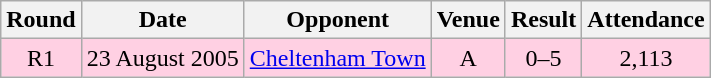<table class="wikitable sortable" style="text-align:center;">
<tr>
<th>Round</th>
<th>Date</th>
<th>Opponent</th>
<th>Venue</th>
<th>Result</th>
<th>Attendance</th>
</tr>
<tr style="background:#ffd0e3;">
<td>R1</td>
<td>23 August 2005</td>
<td><a href='#'>Cheltenham Town</a></td>
<td>A</td>
<td>0–5</td>
<td>2,113</td>
</tr>
</table>
